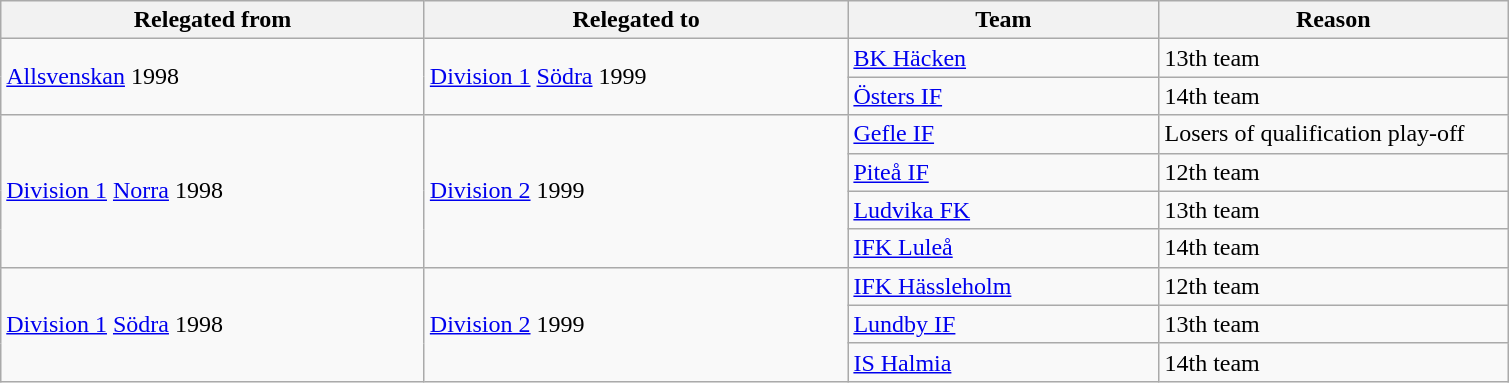<table class="wikitable" style="text-align: left">
<tr>
<th style="width: 275px;">Relegated from</th>
<th style="width: 275px;">Relegated to</th>
<th style="width: 200px;">Team</th>
<th style="width: 225px;">Reason</th>
</tr>
<tr>
<td rowspan="2"><a href='#'>Allsvenskan</a> 1998</td>
<td rowspan="2"><a href='#'>Division 1</a> <a href='#'>Södra</a> 1999</td>
<td><a href='#'>BK Häcken</a></td>
<td>13th team</td>
</tr>
<tr>
<td><a href='#'>Östers IF</a></td>
<td>14th team</td>
</tr>
<tr>
<td rowspan="4"><a href='#'>Division 1</a> <a href='#'>Norra</a> 1998</td>
<td rowspan="4"><a href='#'>Division 2</a> 1999</td>
<td><a href='#'>Gefle IF</a></td>
<td>Losers of qualification play-off</td>
</tr>
<tr>
<td><a href='#'>Piteå IF</a></td>
<td>12th team</td>
</tr>
<tr>
<td><a href='#'>Ludvika FK</a></td>
<td>13th team</td>
</tr>
<tr>
<td><a href='#'>IFK Luleå</a></td>
<td>14th team</td>
</tr>
<tr>
<td rowspan="3"><a href='#'>Division 1</a> <a href='#'>Södra</a> 1998</td>
<td rowspan="3"><a href='#'>Division 2</a> 1999</td>
<td><a href='#'>IFK Hässleholm</a></td>
<td>12th team</td>
</tr>
<tr>
<td><a href='#'>Lundby IF</a></td>
<td>13th team</td>
</tr>
<tr>
<td><a href='#'>IS Halmia</a></td>
<td>14th team</td>
</tr>
</table>
